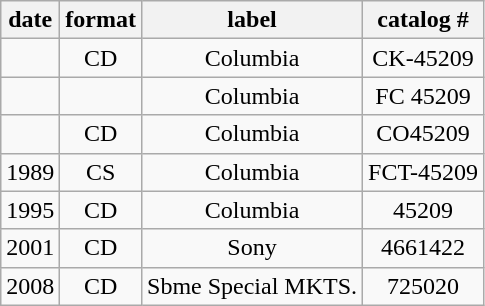<table class="wikitable" style="text-align:center">
<tr>
<th>date</th>
<th>format</th>
<th>label</th>
<th>catalog #</th>
</tr>
<tr>
<td></td>
<td>CD</td>
<td>Columbia</td>
<td>CK-45209</td>
</tr>
<tr>
<td></td>
<td></td>
<td>Columbia</td>
<td>FC 45209</td>
</tr>
<tr>
<td></td>
<td>CD</td>
<td>Columbia</td>
<td>CO45209</td>
</tr>
<tr>
<td>1989</td>
<td>CS</td>
<td>Columbia</td>
<td>FCT-45209</td>
</tr>
<tr>
<td>1995</td>
<td>CD</td>
<td>Columbia</td>
<td>45209</td>
</tr>
<tr>
<td>2001</td>
<td>CD</td>
<td>Sony</td>
<td>4661422</td>
</tr>
<tr>
<td>2008</td>
<td>CD</td>
<td>Sbme Special MKTS.</td>
<td>725020</td>
</tr>
</table>
